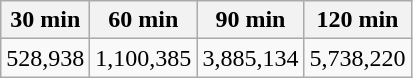<table class="wikitable">
<tr>
<th>30 min</th>
<th>60 min</th>
<th>90 min</th>
<th>120 min</th>
</tr>
<tr>
<td>528,938</td>
<td>1,100,385</td>
<td>3,885,134</td>
<td>5,738,220</td>
</tr>
</table>
